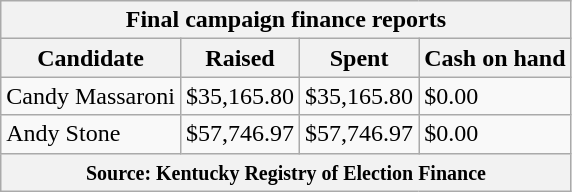<table class="wikitable sortable">
<tr>
<th colspan=4>Final campaign finance reports</th>
</tr>
<tr style="text-align:center;">
<th>Candidate</th>
<th>Raised</th>
<th>Spent</th>
<th>Cash on hand</th>
</tr>
<tr>
<td>Candy Massaroni</td>
<td>$35,165.80</td>
<td>$35,165.80</td>
<td>$0.00</td>
</tr>
<tr>
<td>Andy Stone</td>
<td>$57,746.97</td>
<td>$57,746.97</td>
<td>$0.00</td>
</tr>
<tr>
<th colspan="4"><small>Source: Kentucky Registry of Election Finance</small></th>
</tr>
</table>
